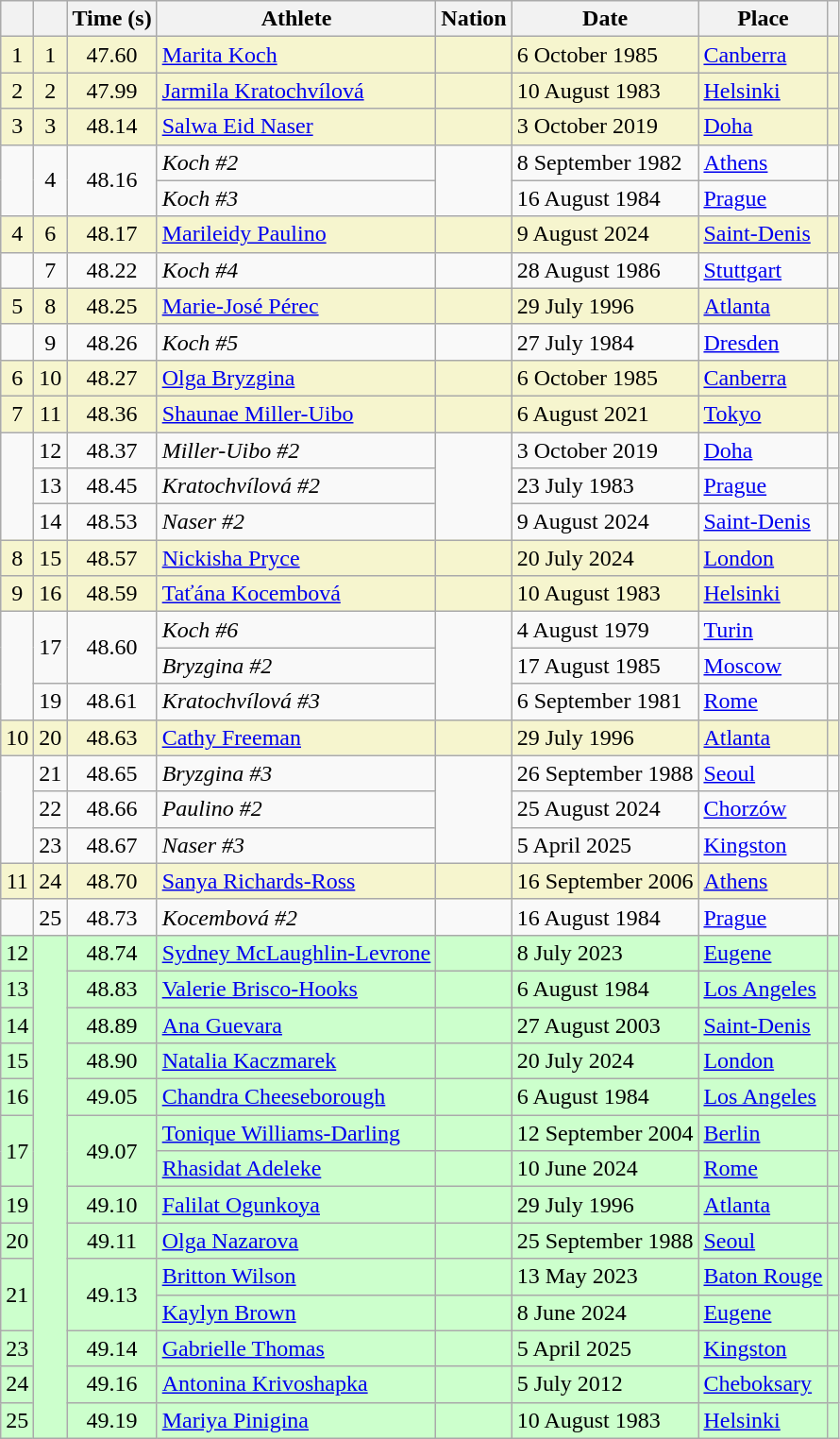<table class="wikitable sortable">
<tr>
<th></th>
<th></th>
<th>Time (s)</th>
<th>Athlete</th>
<th>Nation</th>
<th>Date</th>
<th>Place</th>
<th class="unsortable"></th>
</tr>
<tr bgcolor="#f6F5CE">
<td align=center>1</td>
<td align=center>1</td>
<td align=center>47.60</td>
<td><a href='#'>Marita Koch</a></td>
<td></td>
<td>6 October 1985</td>
<td><a href='#'>Canberra</a></td>
<td></td>
</tr>
<tr bgcolor="#f6F5CE">
<td align=center>2</td>
<td align=center>2</td>
<td align=center>47.99</td>
<td><a href='#'>Jarmila Kratochvílová</a></td>
<td></td>
<td>10 August 1983</td>
<td><a href='#'>Helsinki</a></td>
<td></td>
</tr>
<tr bgcolor="#f6F5CE">
<td align=center>3</td>
<td align=center>3</td>
<td align=center>48.14</td>
<td><a href='#'>Salwa Eid Naser</a></td>
<td></td>
<td>3 October 2019</td>
<td><a href='#'>Doha</a></td>
<td></td>
</tr>
<tr>
<td rowspan="2"></td>
<td rowspan=2 align=center>4</td>
<td rowspan=2 align=center>48.16</td>
<td><em>Koch #2</em></td>
<td rowspan="2"></td>
<td>8 September 1982</td>
<td><a href='#'>Athens</a></td>
<td></td>
</tr>
<tr>
<td><em>Koch #3</em></td>
<td>16 August 1984</td>
<td><a href='#'>Prague</a></td>
<td></td>
</tr>
<tr bgcolor="#f6F5CE">
<td align=center>4</td>
<td align=center>6</td>
<td align=center>48.17</td>
<td><a href='#'>Marileidy Paulino</a></td>
<td></td>
<td>9 August 2024</td>
<td><a href='#'>Saint-Denis</a></td>
<td></td>
</tr>
<tr>
<td></td>
<td align="center">7</td>
<td align="center">48.22</td>
<td><em>Koch #4</em></td>
<td></td>
<td>28 August 1986</td>
<td><a href='#'>Stuttgart</a></td>
<td></td>
</tr>
<tr bgcolor="#f6F5CE">
<td align="center">5</td>
<td align="center">8</td>
<td align="center">48.25</td>
<td><a href='#'>Marie-José Pérec</a></td>
<td></td>
<td>29 July 1996</td>
<td><a href='#'>Atlanta</a></td>
<td></td>
</tr>
<tr>
<td></td>
<td align="center">9</td>
<td align="center">48.26</td>
<td><em>Koch #5</em></td>
<td></td>
<td>27 July 1984</td>
<td><a href='#'>Dresden</a></td>
<td></td>
</tr>
<tr bgcolor="#f6F5CE">
<td align="center">6</td>
<td align="center">10</td>
<td align="center">48.27</td>
<td><a href='#'>Olga Bryzgina</a></td>
<td></td>
<td>6 October 1985</td>
<td><a href='#'>Canberra</a></td>
<td></td>
</tr>
<tr bgcolor="#f6F5CE">
<td align="center">7</td>
<td align="center">11</td>
<td align="center">48.36</td>
<td><a href='#'>Shaunae Miller-Uibo</a></td>
<td></td>
<td>6 August 2021</td>
<td><a href='#'>Tokyo</a></td>
<td></td>
</tr>
<tr>
<td rowspan="3"></td>
<td align="center">12</td>
<td align="center">48.37</td>
<td><em>Miller-Uibo #2</em></td>
<td rowspan="3"></td>
<td>3 October 2019</td>
<td><a href='#'>Doha</a></td>
<td></td>
</tr>
<tr>
<td align="center">13</td>
<td align="center">48.45</td>
<td><em>Kratochvílová #2</em></td>
<td>23 July 1983</td>
<td><a href='#'>Prague</a></td>
<td></td>
</tr>
<tr>
<td align=center>14</td>
<td align=center>48.53</td>
<td><em>Naser #2</em></td>
<td>9 August 2024</td>
<td><a href='#'>Saint-Denis</a></td>
<td></td>
</tr>
<tr bgcolor="#f6F5CE">
<td align="center">8</td>
<td align="center">15</td>
<td align="center">48.57</td>
<td><a href='#'>Nickisha Pryce</a></td>
<td></td>
<td>20 July 2024</td>
<td><a href='#'>London</a></td>
<td></td>
</tr>
<tr bgcolor="#f6F5CE">
<td align="center">9</td>
<td align="center">16</td>
<td align="center">48.59</td>
<td><a href='#'>Taťána Kocembová</a></td>
<td></td>
<td>10 August 1983</td>
<td><a href='#'>Helsinki</a></td>
<td></td>
</tr>
<tr>
<td rowspan="3"></td>
<td rowspan="2" align="center">17</td>
<td rowspan="2" align="center">48.60</td>
<td><em>Koch #6</em></td>
<td rowspan="3"></td>
<td>4 August 1979</td>
<td><a href='#'>Turin</a></td>
<td></td>
</tr>
<tr>
<td><em>Bryzgina #2</em></td>
<td>17 August 1985</td>
<td><a href='#'>Moscow</a></td>
<td></td>
</tr>
<tr>
<td align=center>19</td>
<td align="center">48.61</td>
<td><em>Kratochvílová #3</em></td>
<td>6 September 1981</td>
<td><a href='#'>Rome</a></td>
<td></td>
</tr>
<tr bgcolor="#f6F5CE">
<td align=center>10</td>
<td align="center">20</td>
<td align="center">48.63</td>
<td><a href='#'>Cathy Freeman</a></td>
<td></td>
<td>29 July 1996</td>
<td><a href='#'>Atlanta</a></td>
<td></td>
</tr>
<tr>
<td rowspan="3"></td>
<td align=center>21</td>
<td align="center">48.65</td>
<td><em>Bryzgina #3</em></td>
<td rowspan="3"></td>
<td>26 September 1988</td>
<td><a href='#'>Seoul</a></td>
<td></td>
</tr>
<tr>
<td align="center">22</td>
<td align="center">48.66</td>
<td><em>Paulino #2</em></td>
<td>25 August 2024</td>
<td><a href='#'>Chorzów</a></td>
<td></td>
</tr>
<tr>
<td align="center">23</td>
<td align="center">48.67</td>
<td><em>Naser #3</em></td>
<td>5 April 2025</td>
<td><a href='#'>Kingston</a></td>
<td></td>
</tr>
<tr bgcolor="#f6F5CE">
<td align="center">11</td>
<td align="center">24</td>
<td align="center">48.70</td>
<td><a href='#'>Sanya Richards-Ross</a></td>
<td></td>
<td>16 September 2006</td>
<td><a href='#'>Athens</a></td>
<td></td>
</tr>
<tr>
<td></td>
<td align="center">25</td>
<td align="center">48.73</td>
<td><em>Kocembová #2</em></td>
<td></td>
<td>16 August 1984</td>
<td><a href='#'>Prague</a></td>
<td></td>
</tr>
<tr bgcolor="#CCFFCC">
<td align="center">12</td>
<td rowspan="14" align="center"></td>
<td align="center">48.74</td>
<td><a href='#'>Sydney McLaughlin-Levrone</a></td>
<td></td>
<td>8 July 2023</td>
<td><a href='#'>Eugene</a></td>
<td></td>
</tr>
<tr bgcolor=#CCFFCC>
<td align="center">13</td>
<td align="center">48.83</td>
<td><a href='#'>Valerie Brisco-Hooks</a></td>
<td></td>
<td>6 August 1984</td>
<td><a href='#'>Los Angeles</a></td>
<td></td>
</tr>
<tr bgcolor=#CCFFCC>
<td align="center">14</td>
<td align="center">48.89</td>
<td><a href='#'>Ana Guevara</a></td>
<td></td>
<td>27 August 2003</td>
<td><a href='#'>Saint-Denis</a></td>
<td></td>
</tr>
<tr bgcolor=#CCFFCC>
<td align="center">15</td>
<td align="center">48.90</td>
<td><a href='#'>Natalia Kaczmarek</a></td>
<td></td>
<td>20 July 2024</td>
<td><a href='#'>London</a></td>
<td></td>
</tr>
<tr bgcolor="#CCFFCC">
<td align="center">16</td>
<td align="center">49.05</td>
<td><a href='#'>Chandra Cheeseborough</a></td>
<td></td>
<td>6 August 1984</td>
<td><a href='#'>Los Angeles</a></td>
<td></td>
</tr>
<tr bgcolor="#CCFFCC">
<td rowspan="2" align="center">17</td>
<td rowspan="2" align="center">49.07</td>
<td><a href='#'>Tonique Williams-Darling</a></td>
<td></td>
<td>12 September 2004</td>
<td><a href='#'>Berlin</a></td>
<td></td>
</tr>
<tr bgcolor="#CCFFCC">
<td><a href='#'>Rhasidat Adeleke</a></td>
<td></td>
<td>10 June 2024</td>
<td><a href='#'>Rome</a></td>
<td></td>
</tr>
<tr bgcolor="#CCFFCC">
<td align="center">19</td>
<td align="center">49.10</td>
<td><a href='#'>Falilat Ogunkoya</a></td>
<td></td>
<td>29 July 1996</td>
<td><a href='#'>Atlanta</a></td>
<td></td>
</tr>
<tr bgcolor="#CCFFCC">
<td align="center">20</td>
<td align="center">49.11</td>
<td><a href='#'>Olga Nazarova</a></td>
<td></td>
<td>25 September 1988</td>
<td><a href='#'>Seoul</a></td>
<td></td>
</tr>
<tr bgcolor="#CCFFCC">
<td rowspan="2" align="center">21</td>
<td rowspan="2" align="center">49.13</td>
<td><a href='#'>Britton Wilson</a></td>
<td></td>
<td>13 May 2023</td>
<td><a href='#'>Baton Rouge</a></td>
<td></td>
</tr>
<tr bgcolor=#CCFFCC>
<td><a href='#'>Kaylyn Brown</a></td>
<td></td>
<td>8 June 2024</td>
<td><a href='#'>Eugene</a></td>
<td></td>
</tr>
<tr bgcolor="#CCFFCC">
<td align="center">23</td>
<td align="center">49.14</td>
<td><a href='#'>Gabrielle Thomas</a></td>
<td></td>
<td>5 April 2025</td>
<td><a href='#'>Kingston</a></td>
<td></td>
</tr>
<tr bgcolor="#CCFFCC">
<td align="center">24</td>
<td align="center">49.16</td>
<td><a href='#'>Antonina Krivoshapka</a></td>
<td></td>
<td>5 July 2012</td>
<td><a href='#'>Cheboksary</a></td>
<td></td>
</tr>
<tr bgcolor="#CCFFCC">
<td align="center">25</td>
<td align="center">49.19</td>
<td><a href='#'>Mariya Pinigina</a></td>
<td></td>
<td>10 August 1983</td>
<td><a href='#'>Helsinki</a></td>
<td></td>
</tr>
</table>
